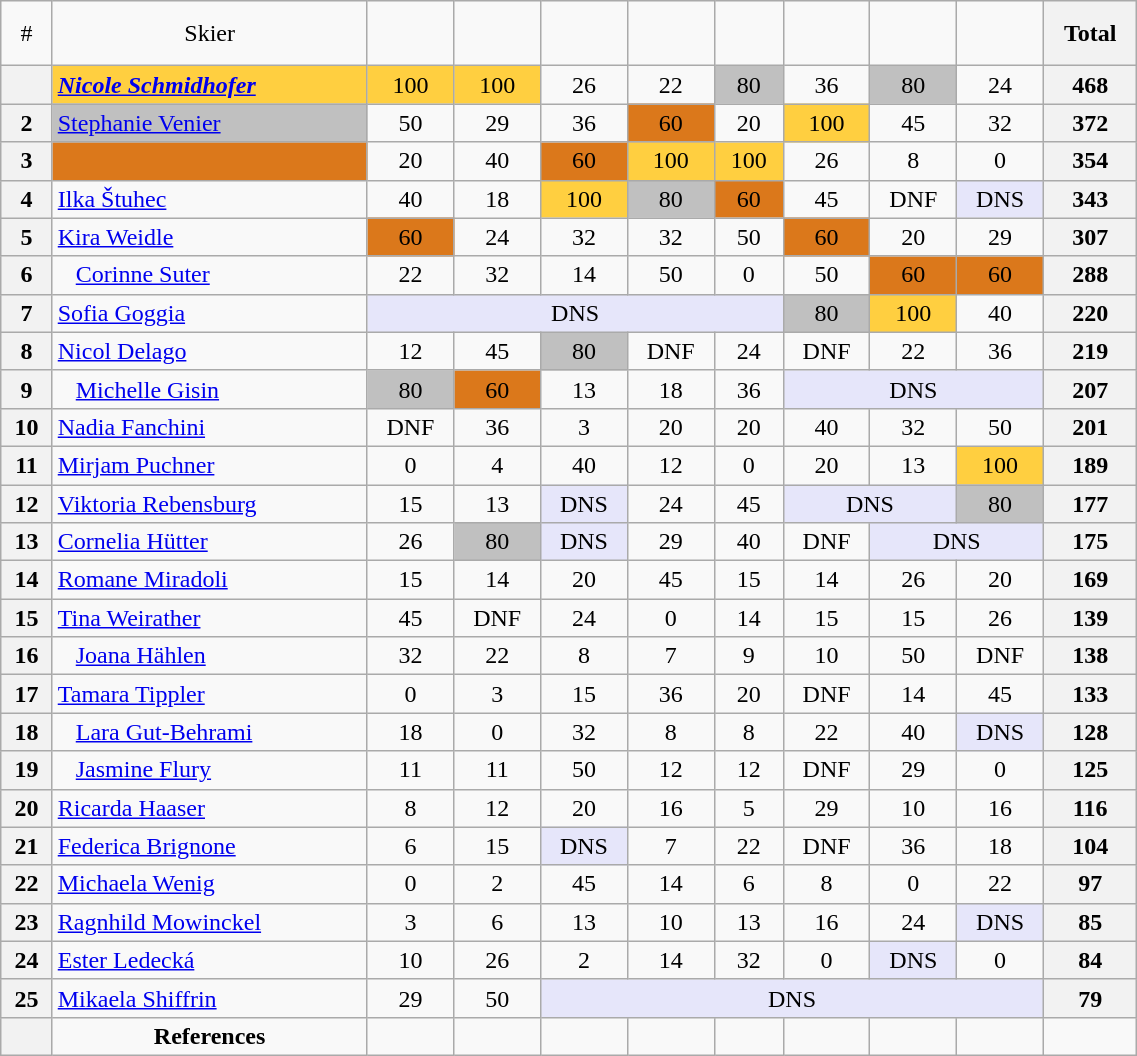<table class="wikitable" width=60% style="font-size:100%; text-align:center;">
<tr>
<td>#</td>
<td>Skier</td>
<td><br></td>
<td><br></td>
<td><br></td>
<td><br></td>
<td><br></td>
<td><br></td>
<td><br>  </td>
<td><br></td>
<th>Total</th>
</tr>
<tr>
<th></th>
<td align=left bgcolor=ffcf40> <strong><em><a href='#'>Nicole Schmidhofer</a></em></strong></td>
<td bgcolor=ffcf40>100</td>
<td bgcolor=ffcf40>100</td>
<td>26</td>
<td>22</td>
<td bgcolor=c0c0c0>80</td>
<td>36</td>
<td bgcolor=c0c0c0>80</td>
<td>24</td>
<th>468</th>
</tr>
<tr>
<th>2</th>
<td align=left bgcolor=c0c0c0> <a href='#'>Stephanie Venier</a></td>
<td>50</td>
<td>29</td>
<td>36</td>
<td bgcolor=db781b>60</td>
<td>20</td>
<td bgcolor=ffcf40>100</td>
<td>45</td>
<td>32</td>
<th>372</th>
</tr>
<tr>
<th>3</th>
<td align=left bgcolor=db781b></td>
<td>20</td>
<td>40</td>
<td bgcolor=db781b>60</td>
<td bgcolor=ffcf40>100</td>
<td bgcolor=ffcf40>100</td>
<td>26</td>
<td>8</td>
<td>0</td>
<th>354</th>
</tr>
<tr>
<th>4</th>
<td align=left> <a href='#'>Ilka Štuhec</a></td>
<td>40</td>
<td>18</td>
<td bgcolor=ffcf40>100</td>
<td bgcolor=c0c0c0>80</td>
<td bgcolor=db781b>60</td>
<td>45</td>
<td>DNF</td>
<td bgcolor=lavender>DNS</td>
<th>343</th>
</tr>
<tr>
<th>5</th>
<td align=left> <a href='#'>Kira Weidle</a></td>
<td bgcolor=db781b>60</td>
<td>24</td>
<td>32</td>
<td>32</td>
<td>50</td>
<td bgcolor=db781b>60</td>
<td>20</td>
<td>29</td>
<th>307</th>
</tr>
<tr>
<th>6</th>
<td align=left>   <a href='#'>Corinne Suter</a></td>
<td>22</td>
<td>32</td>
<td>14</td>
<td>50</td>
<td>0</td>
<td>50</td>
<td bgcolor=db781b>60</td>
<td bgcolor=db781b>60</td>
<th>288</th>
</tr>
<tr>
<th>7</th>
<td align=left> <a href='#'>Sofia Goggia</a></td>
<td colspan=5 bgcolor=lavender>DNS</td>
<td bgcolor=c0c0c0>80</td>
<td bgcolor=ffcf40>100</td>
<td>40</td>
<th>220</th>
</tr>
<tr>
<th>8</th>
<td align=left> <a href='#'>Nicol Delago</a></td>
<td>12</td>
<td>45</td>
<td bgcolor=c0c0c0>80</td>
<td>DNF</td>
<td>24</td>
<td>DNF</td>
<td>22</td>
<td>36</td>
<th>219</th>
</tr>
<tr>
<th>9</th>
<td align=left>   <a href='#'>Michelle Gisin</a></td>
<td bgcolor=c0c0c0>80</td>
<td bgcolor=db781b>60</td>
<td>13</td>
<td>18</td>
<td>36</td>
<td colspan=3 bgcolor=lavender>DNS</td>
<th>207</th>
</tr>
<tr>
<th>10</th>
<td align=left> <a href='#'>Nadia Fanchini</a></td>
<td>DNF</td>
<td>36</td>
<td>3</td>
<td>20</td>
<td>20</td>
<td>40</td>
<td>32</td>
<td>50</td>
<th>201</th>
</tr>
<tr>
<th>11</th>
<td align=left> <a href='#'>Mirjam Puchner</a></td>
<td>0</td>
<td>4</td>
<td>40</td>
<td>12</td>
<td>0</td>
<td>20</td>
<td>13</td>
<td bgcolor=ffcf40>100</td>
<th>189</th>
</tr>
<tr>
<th>12</th>
<td align=left> <a href='#'>Viktoria Rebensburg</a></td>
<td>15</td>
<td>13</td>
<td bgcolor=lavender>DNS</td>
<td>24</td>
<td>45</td>
<td colspan=2 bgcolor=lavender>DNS</td>
<td bgcolor=c0c0c0>80</td>
<th>177</th>
</tr>
<tr>
<th>13</th>
<td align=left> <a href='#'>Cornelia Hütter</a></td>
<td>26</td>
<td bgcolor=c0c0c0>80</td>
<td bgcolor=lavender>DNS</td>
<td>29</td>
<td>40</td>
<td>DNF</td>
<td colspan=2 bgcolor=lavender>DNS</td>
<th>175</th>
</tr>
<tr>
<th>14</th>
<td align=left> <a href='#'>Romane Miradoli</a></td>
<td>15</td>
<td>14</td>
<td>20</td>
<td>45</td>
<td>15</td>
<td>14</td>
<td>26</td>
<td>20</td>
<th>169</th>
</tr>
<tr>
<th>15</th>
<td align=left> <a href='#'>Tina Weirather</a></td>
<td>45</td>
<td>DNF</td>
<td>24</td>
<td>0</td>
<td>14</td>
<td>15</td>
<td>15</td>
<td>26</td>
<th>139</th>
</tr>
<tr>
<th>16</th>
<td align=left>   <a href='#'>Joana Hählen</a></td>
<td>32</td>
<td>22</td>
<td>8</td>
<td>7</td>
<td>9</td>
<td>10</td>
<td>50</td>
<td>DNF</td>
<th>138</th>
</tr>
<tr>
<th>17</th>
<td align=left> <a href='#'>Tamara Tippler</a></td>
<td>0</td>
<td>3</td>
<td>15</td>
<td>36</td>
<td>20</td>
<td>DNF</td>
<td>14</td>
<td>45</td>
<th>133</th>
</tr>
<tr>
<th>18</th>
<td align=left>   <a href='#'>Lara Gut-Behrami</a></td>
<td>18</td>
<td>0</td>
<td>32</td>
<td>8</td>
<td>8</td>
<td>22</td>
<td>40</td>
<td bgcolor=lavender>DNS</td>
<th>128</th>
</tr>
<tr>
<th>19</th>
<td align=left>   <a href='#'>Jasmine Flury</a></td>
<td>11</td>
<td>11</td>
<td>50</td>
<td>12</td>
<td>12</td>
<td>DNF</td>
<td>29</td>
<td>0</td>
<th>125</th>
</tr>
<tr>
<th>20</th>
<td align=left> <a href='#'>Ricarda Haaser</a></td>
<td>8</td>
<td>12</td>
<td>20</td>
<td>16</td>
<td>5</td>
<td>29</td>
<td>10</td>
<td>16</td>
<th>116</th>
</tr>
<tr>
<th>21</th>
<td align=left> <a href='#'>Federica Brignone</a></td>
<td>6</td>
<td>15</td>
<td bgcolor=lavender>DNS</td>
<td>7</td>
<td>22</td>
<td>DNF</td>
<td>36</td>
<td>18</td>
<th>104</th>
</tr>
<tr>
<th>22</th>
<td align=left> <a href='#'>Michaela Wenig</a></td>
<td>0</td>
<td>2</td>
<td>45</td>
<td>14</td>
<td>6</td>
<td>8</td>
<td>0</td>
<td>22</td>
<th>97</th>
</tr>
<tr>
<th>23</th>
<td align=left> <a href='#'>Ragnhild Mowinckel</a></td>
<td>3</td>
<td>6</td>
<td>13</td>
<td>10</td>
<td>13</td>
<td>16</td>
<td>24</td>
<td bgcolor=lavender>DNS</td>
<th>85</th>
</tr>
<tr>
<th>24</th>
<td align=left> <a href='#'>Ester Ledecká</a></td>
<td>10</td>
<td>26</td>
<td>2</td>
<td>14</td>
<td>32</td>
<td>0</td>
<td bgcolor=lavender>DNS</td>
<td>0</td>
<th>84</th>
</tr>
<tr>
<th>25</th>
<td align=left> <a href='#'>Mikaela Shiffrin</a></td>
<td>29</td>
<td>50</td>
<td colspan=6 bgcolor=lavender>DNS</td>
<th>79</th>
</tr>
<tr>
<th></th>
<td align=center><strong>References</strong></td>
<td></td>
<td></td>
<td></td>
<td></td>
<td></td>
<td></td>
<td></td>
<td></td>
</tr>
</table>
